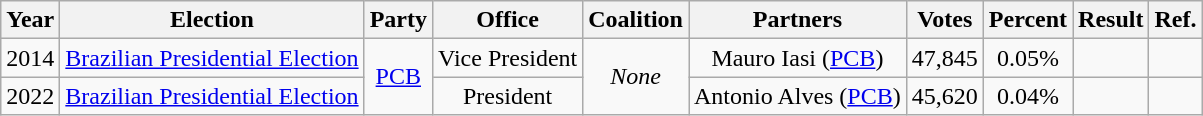<table class="wikitable" style="text-align:center">
<tr>
<th>Year</th>
<th>Election</th>
<th>Party</th>
<th>Office</th>
<th>Coalition</th>
<th>Partners</th>
<th>Votes</th>
<th>Percent</th>
<th>Result</th>
<th>Ref.</th>
</tr>
<tr>
<td>2014</td>
<td><a href='#'>Brazilian Presidential Election</a></td>
<td rowspan="2"><a href='#'>PCB</a></td>
<td>Vice President</td>
<td rowspan="2"><em>None</em></td>
<td>Mauro Iasi (<a href='#'>PCB</a>)</td>
<td>47,845</td>
<td>0.05%</td>
<td></td>
<td></td>
</tr>
<tr>
<td>2022</td>
<td><a href='#'>Brazilian Presidential Election</a></td>
<td>President</td>
<td>Antonio Alves (<a href='#'>PCB</a>)</td>
<td>45,620</td>
<td>0.04%</td>
<td></td>
<td></td>
</tr>
</table>
